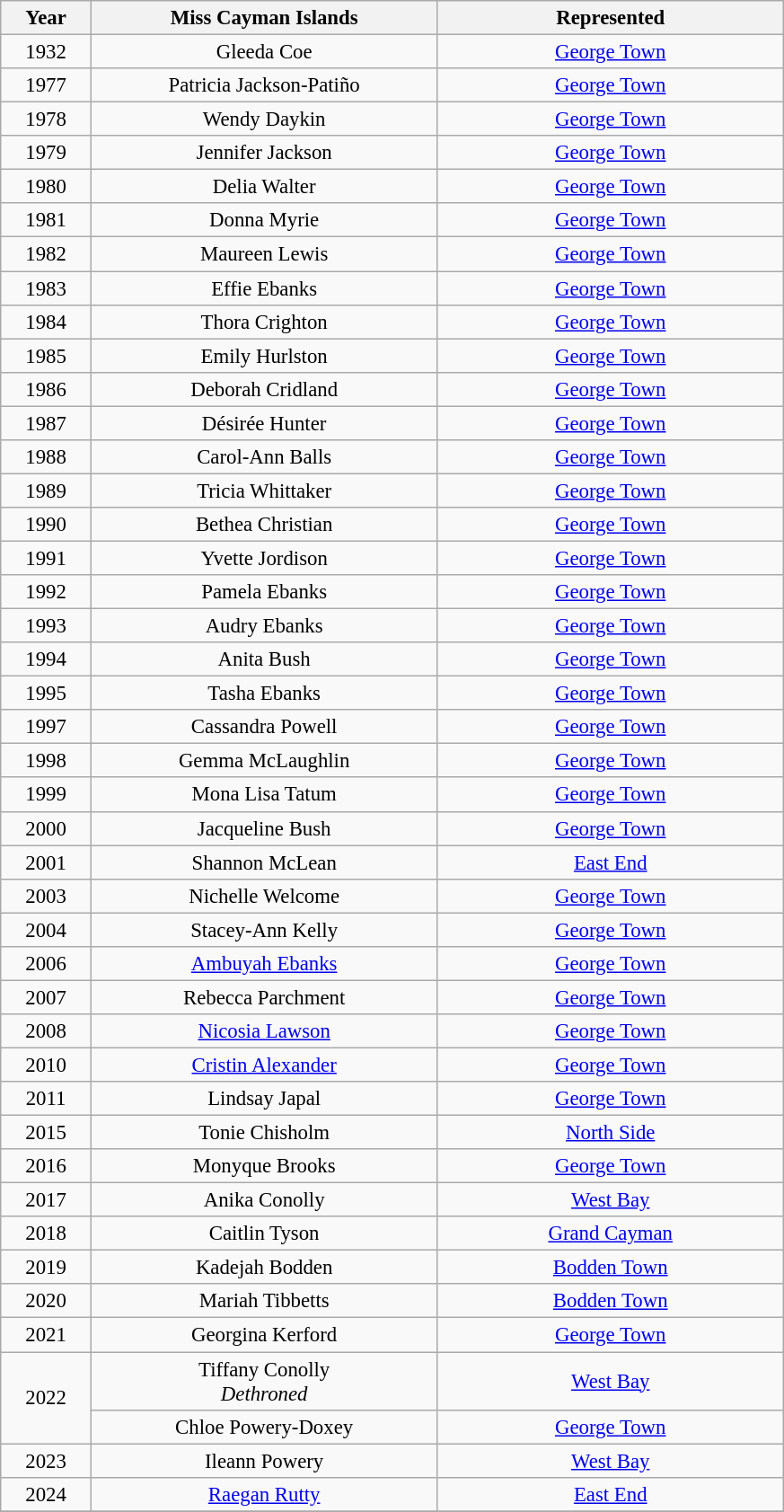<table class="wikitable sortable" style="font-size: 95%; text-align:center">
<tr>
<th width="60">Year</th>
<th width="250">Miss Cayman Islands</th>
<th width="250">Represented</th>
</tr>
<tr>
<td>1932</td>
<td>Gleeda Coe</td>
<td><a href='#'>George Town</a></td>
</tr>
<tr>
<td>1977</td>
<td>Patricia Jackson-Patiño</td>
<td><a href='#'>George Town</a></td>
</tr>
<tr>
<td>1978</td>
<td>Wendy Daykin</td>
<td><a href='#'>George Town</a></td>
</tr>
<tr>
<td>1979</td>
<td>Jennifer Jackson</td>
<td><a href='#'>George Town</a></td>
</tr>
<tr>
<td>1980</td>
<td>Delia Walter</td>
<td><a href='#'>George Town</a></td>
</tr>
<tr>
<td>1981</td>
<td>Donna Myrie</td>
<td><a href='#'>George Town</a></td>
</tr>
<tr>
<td>1982</td>
<td>Maureen Lewis</td>
<td><a href='#'>George Town</a></td>
</tr>
<tr>
<td>1983</td>
<td>Effie Ebanks</td>
<td><a href='#'>George Town</a></td>
</tr>
<tr>
<td>1984</td>
<td>Thora Crighton</td>
<td><a href='#'>George Town</a></td>
</tr>
<tr>
<td>1985</td>
<td>Emily Hurlston</td>
<td><a href='#'>George Town</a></td>
</tr>
<tr>
<td>1986</td>
<td>Deborah Cridland</td>
<td><a href='#'>George Town</a></td>
</tr>
<tr>
<td>1987</td>
<td>Désirée Hunter</td>
<td><a href='#'>George Town</a></td>
</tr>
<tr>
<td>1988</td>
<td>Carol-Ann Balls</td>
<td><a href='#'>George Town</a></td>
</tr>
<tr>
<td>1989</td>
<td>Tricia Whittaker</td>
<td><a href='#'>George Town</a></td>
</tr>
<tr>
<td>1990</td>
<td>Bethea Christian</td>
<td><a href='#'>George Town</a></td>
</tr>
<tr>
<td>1991</td>
<td>Yvette Jordison</td>
<td><a href='#'>George Town</a></td>
</tr>
<tr>
<td>1992</td>
<td>Pamela Ebanks</td>
<td><a href='#'>George Town</a></td>
</tr>
<tr>
<td>1993</td>
<td>Audry Ebanks</td>
<td><a href='#'>George Town</a></td>
</tr>
<tr>
<td>1994</td>
<td>Anita Bush</td>
<td><a href='#'>George Town</a></td>
</tr>
<tr>
<td>1995</td>
<td>Tasha Ebanks</td>
<td><a href='#'>George Town</a></td>
</tr>
<tr>
<td>1997</td>
<td>Cassandra Powell</td>
<td><a href='#'>George Town</a></td>
</tr>
<tr>
<td>1998</td>
<td>Gemma McLaughlin</td>
<td><a href='#'>George Town</a></td>
</tr>
<tr>
<td>1999</td>
<td>Mona Lisa Tatum</td>
<td><a href='#'>George Town</a></td>
</tr>
<tr>
<td>2000</td>
<td>Jacqueline Bush</td>
<td><a href='#'>George Town</a></td>
</tr>
<tr>
<td>2001</td>
<td>Shannon McLean</td>
<td><a href='#'>East End</a></td>
</tr>
<tr>
<td>2003</td>
<td>Nichelle Welcome</td>
<td><a href='#'>George Town</a></td>
</tr>
<tr>
<td>2004</td>
<td>Stacey-Ann Kelly</td>
<td><a href='#'>George Town</a></td>
</tr>
<tr>
<td>2006</td>
<td><a href='#'>Ambuyah Ebanks</a></td>
<td><a href='#'>George Town</a></td>
</tr>
<tr>
<td>2007</td>
<td>Rebecca Parchment</td>
<td><a href='#'>George Town</a></td>
</tr>
<tr>
<td>2008</td>
<td><a href='#'>Nicosia Lawson</a></td>
<td><a href='#'>George Town</a></td>
</tr>
<tr>
<td>2010</td>
<td><a href='#'>Cristin Alexander</a></td>
<td><a href='#'>George Town</a></td>
</tr>
<tr>
<td>2011</td>
<td>Lindsay Japal</td>
<td><a href='#'>George Town</a></td>
</tr>
<tr>
<td>2015</td>
<td>Tonie Chisholm</td>
<td><a href='#'>North Side</a></td>
</tr>
<tr>
<td>2016</td>
<td>Monyque Brooks</td>
<td><a href='#'>George Town</a></td>
</tr>
<tr>
<td>2017</td>
<td>Anika Conolly</td>
<td><a href='#'>West Bay</a></td>
</tr>
<tr>
<td>2018</td>
<td>Caitlin Tyson</td>
<td><a href='#'>Grand Cayman</a></td>
</tr>
<tr>
<td>2019</td>
<td>Kadejah Bodden</td>
<td><a href='#'>Bodden Town</a></td>
</tr>
<tr>
<td>2020</td>
<td>Mariah Tibbetts</td>
<td><a href='#'>Bodden Town</a></td>
</tr>
<tr>
<td>2021</td>
<td>Georgina Kerford</td>
<td><a href='#'>George Town</a></td>
</tr>
<tr>
<td rowspan="2">2022</td>
<td>Tiffany Conolly<br><em>Dethroned</em></td>
<td><a href='#'>West Bay</a></td>
</tr>
<tr>
<td>Chloe Powery-Doxey</td>
<td><a href='#'>George Town</a></td>
</tr>
<tr>
<td>2023</td>
<td>Ileann Powery</td>
<td><a href='#'>West Bay</a></td>
</tr>
<tr>
<td>2024</td>
<td><a href='#'>Raegan Rutty</a></td>
<td><a href='#'>East End</a></td>
</tr>
<tr>
</tr>
</table>
